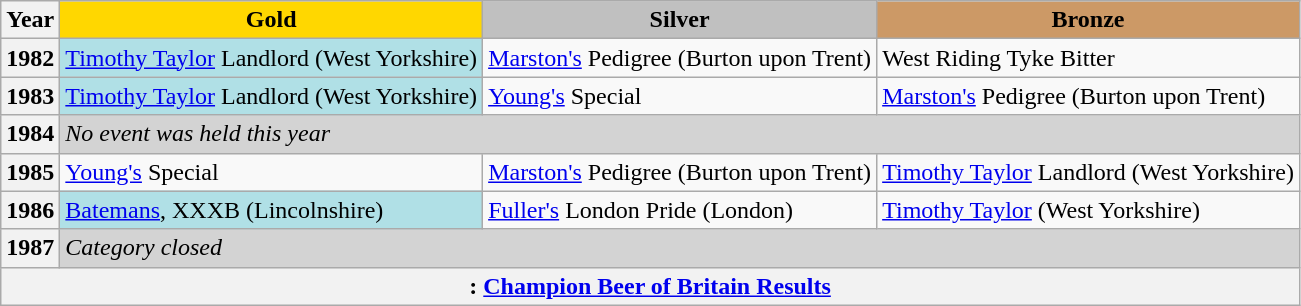<table class="wikitable">
<tr>
<th>Year</th>
<th style="background:gold;"><strong>Gold</strong></th>
<th style="background:silver;"><strong>Silver</strong></th>
<th style="background:#c96;"><strong>Bronze</strong></th>
</tr>
<tr>
<th>1982</th>
<td style="background:powderblue;"><a href='#'>Timothy Taylor</a> Landlord (West Yorkshire)</td>
<td><a href='#'>Marston's</a> Pedigree (Burton upon Trent)</td>
<td>West Riding Tyke Bitter</td>
</tr>
<tr>
<th>1983</th>
<td style="background:powderblue;"><a href='#'>Timothy Taylor</a> Landlord (West Yorkshire)</td>
<td><a href='#'>Young's</a> Special</td>
<td><a href='#'>Marston's</a> Pedigree (Burton upon Trent)</td>
</tr>
<tr>
<th>1984</th>
<td style="background:lightgray;" colspan="3"><em>No event was held this year</em></td>
</tr>
<tr>
<th>1985</th>
<td><a href='#'>Young's</a> Special</td>
<td><a href='#'>Marston's</a> Pedigree (Burton upon Trent)</td>
<td><a href='#'>Timothy Taylor</a> Landlord (West Yorkshire)</td>
</tr>
<tr>
<th>1986</th>
<td style="background:powderblue;"><a href='#'>Batemans</a>, XXXB (Lincolnshire)</td>
<td><a href='#'>Fuller's</a> London Pride (London)</td>
<td><a href='#'>Timothy Taylor</a> (West Yorkshire)</td>
</tr>
<tr>
<th>1987</th>
<td style="background:lightgray;" colspan="3"><em>Category closed</em></td>
</tr>
<tr>
<th colspan="4">: <a href='#'>Champion Beer of Britain Results</a></th>
</tr>
</table>
